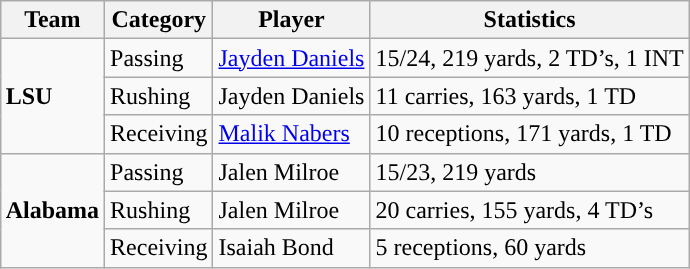<table class="wikitable" style="float: right;">
<tr>
<th>Team</th>
<th>Category</th>
<th>Player</th>
<th>Statistics</th>
</tr>
<tr>
<td rowspan=3><strong>LSU</strong></td>
<td>Passing</td>
<td><a href='#'>Jayden Daniels</a></td>
<td>15/24, 219 yards, 2 TD’s, 1 INT</td>
</tr>
<tr>
<td>Rushing</td>
<td>Jayden Daniels</td>
<td>11 carries, 163 yards, 1 TD</td>
</tr>
<tr>
<td>Receiving</td>
<td><a href='#'>Malik Nabers</a></td>
<td>10 receptions, 171 yards, 1 TD</td>
</tr>
<tr>
<td rowspan=3><strong>Alabama</strong></td>
<td>Passing</td>
<td>Jalen Milroe</td>
<td>15/23, 219 yards</td>
</tr>
<tr>
<td>Rushing</td>
<td>Jalen Milroe</td>
<td>20 carries, 155 yards, 4 TD’s</td>
</tr>
<tr>
<td>Receiving</td>
<td>Isaiah Bond</td>
<td>5 receptions, 60 yards</td>
</tr>
</table>
